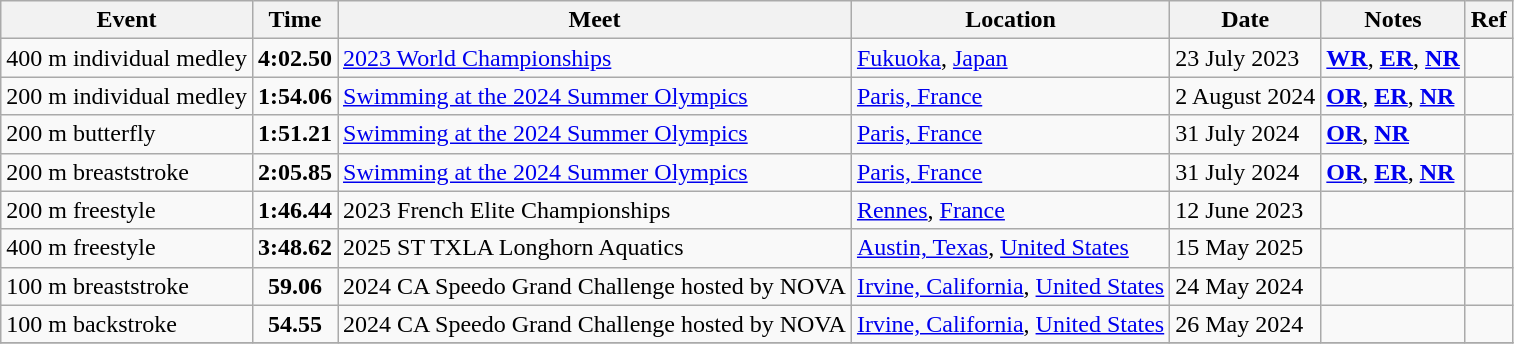<table class="wikitable">
<tr>
<th>Event</th>
<th>Time</th>
<th>Meet</th>
<th>Location</th>
<th>Date</th>
<th>Notes</th>
<th>Ref</th>
</tr>
<tr>
<td>400 m individual medley</td>
<td align="center"><strong>4:02.50</strong></td>
<td><a href='#'>2023 World Championships</a></td>
<td><a href='#'>Fukuoka</a>, <a href='#'>Japan</a></td>
<td>23 July 2023</td>
<td><strong><a href='#'>WR</a></strong>, <strong><a href='#'>ER</a></strong>, <strong><a href='#'>NR</a></strong></td>
<td></td>
</tr>
<tr>
<td>200 m individual medley</td>
<td align="center"><strong>1:54.06</strong></td>
<td><a href='#'>Swimming at the 2024 Summer Olympics</a></td>
<td><a href='#'>Paris, France</a></td>
<td>2 August 2024</td>
<td><strong><a href='#'>OR</a></strong>, <strong><a href='#'>ER</a></strong>, <strong><a href='#'>NR</a></strong></td>
<td></td>
</tr>
<tr>
<td>200 m butterfly</td>
<td align="center"><strong>1:51.21</strong></td>
<td><a href='#'>Swimming at the 2024 Summer Olympics</a></td>
<td><a href='#'>Paris, France</a></td>
<td>31 July 2024</td>
<td><strong><a href='#'>OR</a></strong>, <strong><a href='#'>NR</a></strong></td>
<td></td>
</tr>
<tr>
<td>200 m breaststroke</td>
<td align="center"><strong>2:05.85</strong></td>
<td><a href='#'>Swimming at the 2024 Summer Olympics</a></td>
<td><a href='#'>Paris, France</a></td>
<td>31 July 2024</td>
<td><strong><a href='#'>OR</a></strong>, <strong><a href='#'>ER</a></strong>, <strong><a href='#'>NR</a></strong></td>
<td></td>
</tr>
<tr>
<td>200 m freestyle</td>
<td align="center"><strong>1:46.44</strong></td>
<td>2023 French Elite Championships</td>
<td><a href='#'>Rennes</a>, <a href='#'>France</a></td>
<td>12 June 2023</td>
<td></td>
<td align="center"></td>
</tr>
<tr>
<td>400 m freestyle</td>
<td align="center"><strong>3:48.62</strong></td>
<td>2025 ST TXLA Longhorn Aquatics</td>
<td><a href='#'>Austin, Texas</a>, <a href='#'>United States</a></td>
<td>15 May 2025</td>
<td></td>
</tr>
<tr>
<td>100 m breaststroke</td>
<td align="center"><strong>59.06</strong></td>
<td>2024 CA Speedo Grand Challenge hosted by NOVA</td>
<td><a href='#'>Irvine, California</a>, <a href='#'>United States</a></td>
<td>24 May 2024</td>
<td></td>
<td></td>
</tr>
<tr>
<td>100 m backstroke</td>
<td align="center"><strong>54.55</strong></td>
<td>2024 CA Speedo Grand Challenge hosted by NOVA</td>
<td><a href='#'>Irvine, California</a>, <a href='#'>United States</a></td>
<td>26 May 2024</td>
<td></td>
<td></td>
</tr>
<tr>
</tr>
</table>
